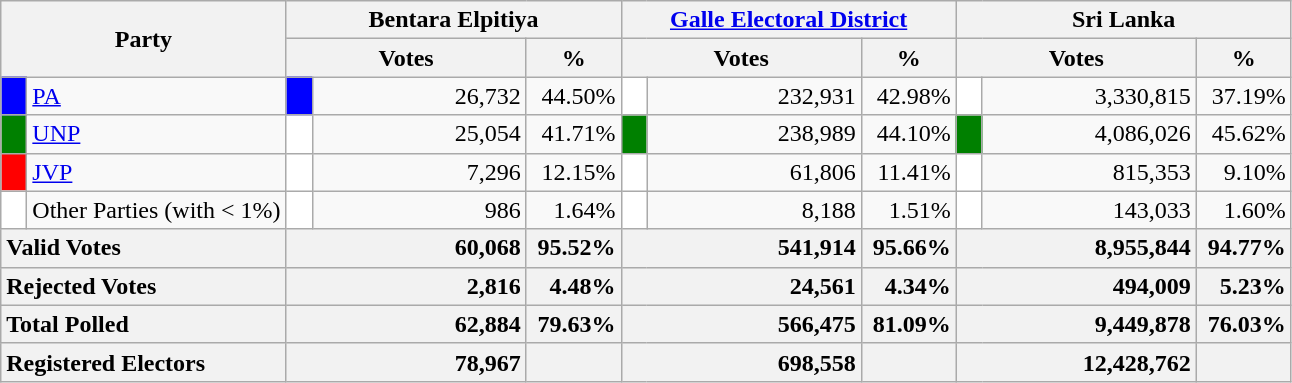<table class="wikitable">
<tr>
<th colspan="2" width="144px"rowspan="2">Party</th>
<th colspan="3" width="216px">Bentara Elpitiya</th>
<th colspan="3" width="216px"><a href='#'>Galle Electoral District</a></th>
<th colspan="3" width="216px">Sri Lanka</th>
</tr>
<tr>
<th colspan="2" width="144px">Votes</th>
<th>%</th>
<th colspan="2" width="144px">Votes</th>
<th>%</th>
<th colspan="2" width="144px">Votes</th>
<th>%</th>
</tr>
<tr>
<td style="background-color:blue;" width="10px"></td>
<td style="text-align:left;"><a href='#'>PA</a></td>
<td style="background-color:blue;" width="10px"></td>
<td style="text-align:right;">26,732</td>
<td style="text-align:right;">44.50%</td>
<td style="background-color:white;" width="10px"></td>
<td style="text-align:right;">232,931</td>
<td style="text-align:right;">42.98%</td>
<td style="background-color:white;" width="10px"></td>
<td style="text-align:right;">3,330,815</td>
<td style="text-align:right;">37.19%</td>
</tr>
<tr>
<td style="background-color:green;" width="10px"></td>
<td style="text-align:left;"><a href='#'>UNP</a></td>
<td style="background-color:white;" width="10px"></td>
<td style="text-align:right;">25,054</td>
<td style="text-align:right;">41.71%</td>
<td style="background-color:green;" width="10px"></td>
<td style="text-align:right;">238,989</td>
<td style="text-align:right;">44.10%</td>
<td style="background-color:green;" width="10px"></td>
<td style="text-align:right;">4,086,026</td>
<td style="text-align:right;">45.62%</td>
</tr>
<tr>
<td style="background-color:red;" width="10px"></td>
<td style="text-align:left;"><a href='#'>JVP</a></td>
<td style="background-color:white;" width="10px"></td>
<td style="text-align:right;">7,296</td>
<td style="text-align:right;">12.15%</td>
<td style="background-color:white;" width="10px"></td>
<td style="text-align:right;">61,806</td>
<td style="text-align:right;">11.41%</td>
<td style="background-color:white;" width="10px"></td>
<td style="text-align:right;">815,353</td>
<td style="text-align:right;">9.10%</td>
</tr>
<tr>
<td style="background-color:white;" width="10px"></td>
<td style="text-align:left;">Other Parties (with < 1%)</td>
<td style="background-color:white;" width="10px"></td>
<td style="text-align:right;">986</td>
<td style="text-align:right;">1.64%</td>
<td style="background-color:white;" width="10px"></td>
<td style="text-align:right;">8,188</td>
<td style="text-align:right;">1.51%</td>
<td style="background-color:white;" width="10px"></td>
<td style="text-align:right;">143,033</td>
<td style="text-align:right;">1.60%</td>
</tr>
<tr>
<th colspan="2" width="144px"style="text-align:left;">Valid Votes</th>
<th style="text-align:right;"colspan="2" width="144px">60,068</th>
<th style="text-align:right;">95.52%</th>
<th style="text-align:right;"colspan="2" width="144px">541,914</th>
<th style="text-align:right;">95.66%</th>
<th style="text-align:right;"colspan="2" width="144px">8,955,844</th>
<th style="text-align:right;">94.77%</th>
</tr>
<tr>
<th colspan="2" width="144px"style="text-align:left;">Rejected Votes</th>
<th style="text-align:right;"colspan="2" width="144px">2,816</th>
<th style="text-align:right;">4.48%</th>
<th style="text-align:right;"colspan="2" width="144px">24,561</th>
<th style="text-align:right;">4.34%</th>
<th style="text-align:right;"colspan="2" width="144px">494,009</th>
<th style="text-align:right;">5.23%</th>
</tr>
<tr>
<th colspan="2" width="144px"style="text-align:left;">Total Polled</th>
<th style="text-align:right;"colspan="2" width="144px">62,884</th>
<th style="text-align:right;">79.63%</th>
<th style="text-align:right;"colspan="2" width="144px">566,475</th>
<th style="text-align:right;">81.09%</th>
<th style="text-align:right;"colspan="2" width="144px">9,449,878</th>
<th style="text-align:right;">76.03%</th>
</tr>
<tr>
<th colspan="2" width="144px"style="text-align:left;">Registered Electors</th>
<th style="text-align:right;"colspan="2" width="144px">78,967</th>
<th></th>
<th style="text-align:right;"colspan="2" width="144px">698,558</th>
<th></th>
<th style="text-align:right;"colspan="2" width="144px">12,428,762</th>
<th></th>
</tr>
</table>
